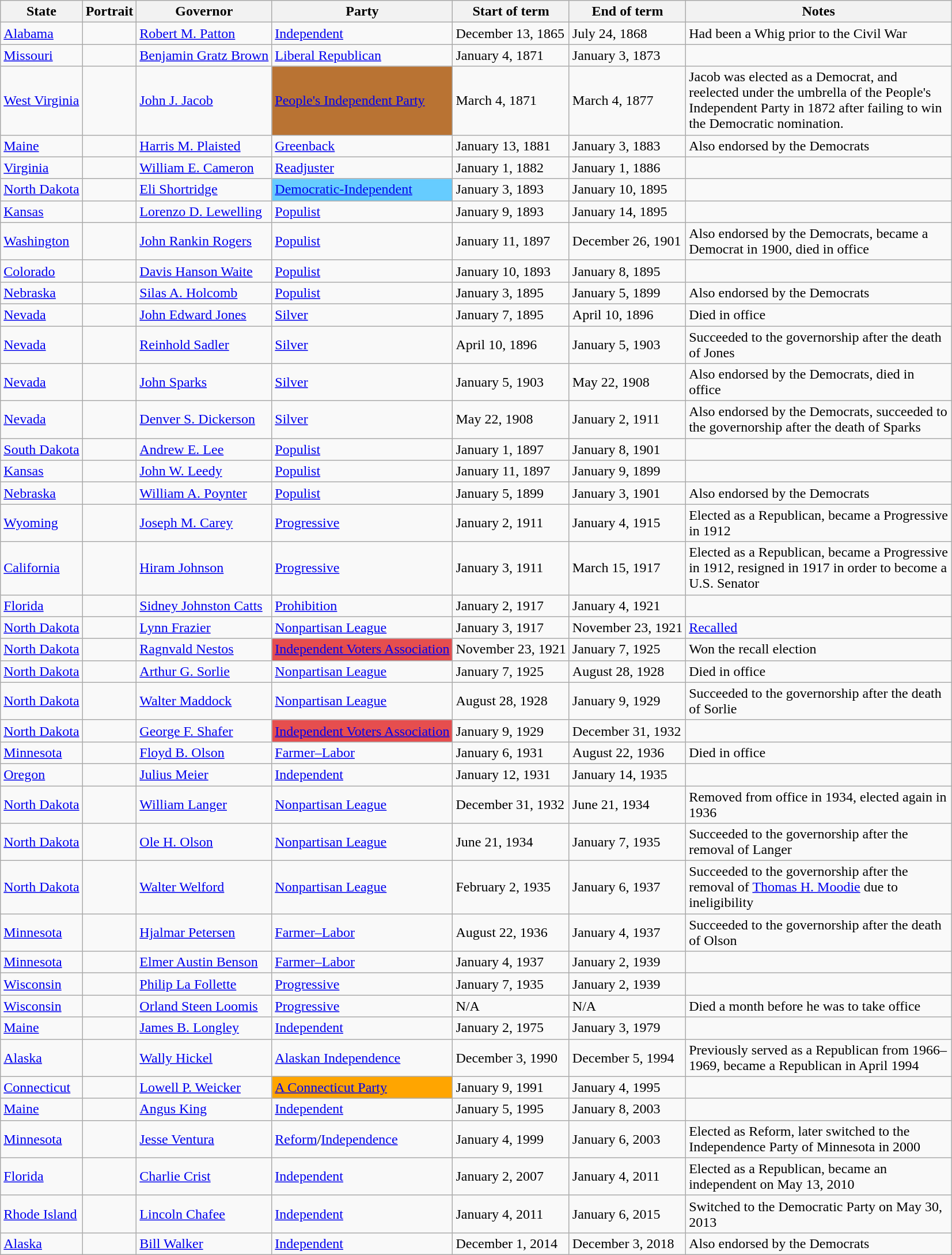<table class="wikitable sortable">
<tr>
<th>State</th>
<th>Portrait</th>
<th>Governor</th>
<th>Party</th>
<th>Start of term</th>
<th>End of term</th>
<th width=300px>Notes</th>
</tr>
<tr>
<td><a href='#'>Alabama</a></td>
<td></td>
<td data-sort-value="Patton, Robert M."><a href='#'>Robert M. Patton</a></td>
<td><a href='#'>Independent</a></td>
<td>December 13, 1865</td>
<td>July 24, 1868</td>
<td>Had been a Whig prior to the Civil War</td>
</tr>
<tr>
<td><a href='#'>Missouri</a></td>
<td></td>
<td data-sort-value="Brown, Benjamin Gratz"><a href='#'>Benjamin Gratz Brown</a></td>
<td><a href='#'>Liberal Republican</a></td>
<td>January 4, 1871</td>
<td>January 3, 1873</td>
<td></td>
</tr>
<tr>
<td><a href='#'>West Virginia</a></td>
<td></td>
<td data-sort-value="Jacob, John J."><a href='#'>John J. Jacob</a></td>
<td style="background:#B97333"><a href='#'>People's Independent Party</a></td>
<td>March 4, 1871</td>
<td>March 4, 1877</td>
<td>Jacob was elected as a Democrat, and reelected under the umbrella of the People's Independent Party in 1872 after failing to win the Democratic nomination.</td>
</tr>
<tr>
<td><a href='#'>Maine</a></td>
<td></td>
<td data-sort-value="Plaisted, Harris M."><a href='#'>Harris M. Plaisted</a></td>
<td><a href='#'>Greenback</a></td>
<td>January 13, 1881</td>
<td>January 3, 1883</td>
<td>Also endorsed by the Democrats</td>
</tr>
<tr>
<td><a href='#'>Virginia</a></td>
<td></td>
<td data-sort-value="Cameron, William E."><a href='#'>William E. Cameron</a></td>
<td><a href='#'>Readjuster</a></td>
<td>January 1, 1882</td>
<td>January 1, 1886</td>
<td></td>
</tr>
<tr>
<td><a href='#'>North Dakota</a></td>
<td></td>
<td data-sort-value="Shortridge, Eli C. D."><a href='#'>Eli Shortridge</a></td>
<td style="background:#66CCFF"><a href='#'>Democratic-Independent</a></td>
<td>January 3, 1893</td>
<td>January 10, 1895</td>
<td></td>
</tr>
<tr>
<td><a href='#'>Kansas</a></td>
<td></td>
<td data-sort-value="Lewelling, Lorenzo D."><a href='#'>Lorenzo D. Lewelling</a></td>
<td><a href='#'>Populist</a></td>
<td>January 9, 1893</td>
<td>January 14, 1895</td>
<td></td>
</tr>
<tr>
<td><a href='#'>Washington</a></td>
<td></td>
<td data-sort-value="Rogers, John Rankin"><a href='#'>John Rankin Rogers</a></td>
<td><a href='#'>Populist</a></td>
<td>January 11, 1897</td>
<td>December 26, 1901</td>
<td>Also endorsed by the Democrats, became a Democrat in 1900, died in office</td>
</tr>
<tr>
<td><a href='#'>Colorado</a></td>
<td></td>
<td data-sort-value="Waite, Davis Hanson"><a href='#'>Davis Hanson Waite</a></td>
<td><a href='#'>Populist</a></td>
<td>January 10, 1893</td>
<td>January 8, 1895</td>
<td></td>
</tr>
<tr>
<td><a href='#'>Nebraska</a></td>
<td></td>
<td data-sort-value="Holcomb, Silas A."><a href='#'>Silas A. Holcomb</a></td>
<td><a href='#'>Populist</a></td>
<td>January 3, 1895</td>
<td>January 5, 1899</td>
<td>Also endorsed by the Democrats</td>
</tr>
<tr>
<td><a href='#'>Nevada</a></td>
<td></td>
<td data-sort-value="Jones, John Edward"><a href='#'>John Edward Jones</a></td>
<td><a href='#'>Silver</a></td>
<td>January 7, 1895</td>
<td>April 10, 1896</td>
<td>Died in office</td>
</tr>
<tr>
<td><a href='#'>Nevada</a></td>
<td></td>
<td data-sort-value="Sadler, Reinhold"><a href='#'>Reinhold Sadler</a></td>
<td><a href='#'>Silver</a></td>
<td>April 10, 1896</td>
<td>January 5, 1903</td>
<td>Succeeded to the governorship after the death of Jones</td>
</tr>
<tr>
<td><a href='#'>Nevada</a></td>
<td></td>
<td data-sort-value="Sparks, John"><a href='#'>John Sparks</a></td>
<td><a href='#'>Silver</a></td>
<td>January 5, 1903</td>
<td>May 22, 1908</td>
<td>Also endorsed by the Democrats, died in office</td>
</tr>
<tr>
<td><a href='#'>Nevada</a></td>
<td></td>
<td data-sort-value="Dickerson, Denver S."><a href='#'>Denver S. Dickerson</a></td>
<td><a href='#'>Silver</a></td>
<td>May 22, 1908</td>
<td>January 2, 1911</td>
<td>Also endorsed by the Democrats, succeeded to the governorship after the death of Sparks</td>
</tr>
<tr>
<td><a href='#'>South Dakota</a></td>
<td></td>
<td data-sort-value="Lee, Andrew E."><a href='#'>Andrew E. Lee</a></td>
<td><a href='#'>Populist</a></td>
<td>January 1, 1897</td>
<td>January 8, 1901</td>
<td></td>
</tr>
<tr>
<td><a href='#'>Kansas</a></td>
<td></td>
<td data-sort-value="Leedy, John W."><a href='#'>John W. Leedy</a></td>
<td><a href='#'>Populist</a></td>
<td>January 11, 1897</td>
<td>January 9, 1899</td>
<td></td>
</tr>
<tr>
<td><a href='#'>Nebraska</a></td>
<td></td>
<td data-sort-value="Poynter, William A."><a href='#'>William A. Poynter</a></td>
<td><a href='#'>Populist</a></td>
<td>January 5, 1899</td>
<td>January 3, 1901</td>
<td>Also endorsed by the Democrats</td>
</tr>
<tr>
<td><a href='#'>Wyoming</a></td>
<td></td>
<td data-sort-value="Carey, Joseph M."><a href='#'>Joseph M. Carey</a></td>
<td><a href='#'>Progressive</a></td>
<td>January 2, 1911</td>
<td>January 4, 1915</td>
<td>Elected as a Republican, became a Progressive in 1912</td>
</tr>
<tr>
<td><a href='#'>California</a></td>
<td></td>
<td data-sort-value="Johnson, Hiram"><a href='#'>Hiram Johnson</a></td>
<td><a href='#'>Progressive</a></td>
<td>January 3, 1911</td>
<td>March 15, 1917</td>
<td>Elected as a Republican, became a Progressive in 1912, resigned in 1917 in order to become a U.S. Senator</td>
</tr>
<tr>
<td><a href='#'>Florida</a></td>
<td></td>
<td data-sort-value="Catts, Sidney Johnston"><a href='#'>Sidney Johnston Catts</a></td>
<td><a href='#'>Prohibition</a></td>
<td>January 2, 1917</td>
<td>January 4, 1921</td>
<td></td>
</tr>
<tr>
<td><a href='#'>North Dakota</a></td>
<td></td>
<td data-sort-value="Frazier, Lynn"><a href='#'>Lynn Frazier</a></td>
<td><a href='#'>Nonpartisan League</a></td>
<td>January 3, 1917</td>
<td>November 23, 1921</td>
<td><a href='#'>Recalled</a></td>
</tr>
<tr>
<td><a href='#'>North Dakota</a></td>
<td></td>
<td data-sort-value="Nestos, Ragnvald"><a href='#'>Ragnvald Nestos</a></td>
<td style="background:#E64E4E"><a href='#'>Independent Voters Association</a></td>
<td>November 23, 1921</td>
<td>January 7, 1925</td>
<td>Won the recall election</td>
</tr>
<tr>
<td><a href='#'>North Dakota</a></td>
<td></td>
<td data-sort-value="Sorlie, Arthur G."><a href='#'>Arthur G. Sorlie</a></td>
<td><a href='#'>Nonpartisan League</a></td>
<td>January 7, 1925</td>
<td>August 28, 1928</td>
<td>Died in office</td>
</tr>
<tr>
<td><a href='#'>North Dakota</a></td>
<td></td>
<td data-sort-value="Maddock, Walter"><a href='#'>Walter Maddock</a></td>
<td><a href='#'>Nonpartisan League</a></td>
<td>August 28, 1928</td>
<td>January 9, 1929</td>
<td>Succeeded to the governorship after the death of Sorlie</td>
</tr>
<tr>
<td><a href='#'>North Dakota</a></td>
<td></td>
<td data-sort-value="Shafer, George F."><a href='#'>George F. Shafer</a></td>
<td style="background:#E64E4E"><a href='#'>Independent Voters Association</a></td>
<td>January 9, 1929</td>
<td>December 31, 1932</td>
<td></td>
</tr>
<tr>
<td><a href='#'>Minnesota</a></td>
<td></td>
<td data-sort-value="Olson, Floyd B."><a href='#'>Floyd B. Olson</a></td>
<td><a href='#'>Farmer–Labor</a></td>
<td>January 6, 1931</td>
<td>August 22, 1936</td>
<td>Died in office</td>
</tr>
<tr>
<td><a href='#'>Oregon</a></td>
<td></td>
<td data-sort-value="Meier, Julius"><a href='#'>Julius Meier</a></td>
<td><a href='#'>Independent</a></td>
<td>January 12, 1931</td>
<td>January 14, 1935</td>
<td></td>
</tr>
<tr>
<td><a href='#'>North Dakota</a></td>
<td></td>
<td data-sort-value="Langer, William"><a href='#'>William Langer</a></td>
<td><a href='#'>Nonpartisan League</a></td>
<td>December 31, 1932</td>
<td>June 21, 1934</td>
<td>Removed from office in 1934, elected again in 1936</td>
</tr>
<tr>
<td><a href='#'>North Dakota</a></td>
<td></td>
<td data-sort-value="Olson, Ole H."><a href='#'>Ole H. Olson</a></td>
<td><a href='#'>Nonpartisan League</a></td>
<td>June 21, 1934</td>
<td>January 7, 1935</td>
<td>Succeeded to the governorship after the removal of Langer</td>
</tr>
<tr>
<td><a href='#'>North Dakota</a></td>
<td></td>
<td data-sort-value="Welford, Walter"><a href='#'>Walter Welford</a></td>
<td><a href='#'>Nonpartisan League</a></td>
<td>February 2, 1935</td>
<td>January 6, 1937</td>
<td>Succeeded to the governorship after the removal of <a href='#'>Thomas H. Moodie</a> due to ineligibility</td>
</tr>
<tr>
<td><a href='#'>Minnesota</a></td>
<td></td>
<td data-sort-value="Petersen, Hjalmar"><a href='#'>Hjalmar Petersen</a></td>
<td><a href='#'>Farmer–Labor</a></td>
<td>August 22, 1936</td>
<td>January 4, 1937</td>
<td>Succeeded to the governorship after the death of Olson</td>
</tr>
<tr>
<td><a href='#'>Minnesota</a></td>
<td></td>
<td data-sort-value="Benson, Elmer Austin"><a href='#'>Elmer Austin Benson</a></td>
<td><a href='#'>Farmer–Labor</a></td>
<td>January 4, 1937</td>
<td>January 2, 1939</td>
<td></td>
</tr>
<tr>
<td><a href='#'>Wisconsin</a></td>
<td></td>
<td data-sort-value="Follette, Philip La"><a href='#'>Philip La Follette</a></td>
<td><a href='#'>Progressive</a></td>
<td>January 7, 1935</td>
<td>January 2, 1939</td>
<td></td>
</tr>
<tr>
<td><a href='#'>Wisconsin</a></td>
<td></td>
<td data-sort-value="Loomis, Orland Steen"><a href='#'>Orland Steen Loomis</a></td>
<td><a href='#'>Progressive</a></td>
<td>N/A</td>
<td>N/A</td>
<td>Died a month before he was to take office</td>
</tr>
<tr>
<td><a href='#'>Maine</a></td>
<td></td>
<td data-sort-value="Longley, James B."><a href='#'>James B. Longley</a></td>
<td><a href='#'>Independent</a></td>
<td>January 2, 1975</td>
<td>January 3, 1979</td>
<td></td>
</tr>
<tr>
<td><a href='#'>Alaska</a></td>
<td></td>
<td data-sort-value="Hickel, Wally"><a href='#'>Wally Hickel</a></td>
<td><a href='#'>Alaskan Independence</a></td>
<td>December 3, 1990</td>
<td>December 5, 1994</td>
<td>Previously served as a Republican from 1966–1969, became a Republican in April 1994</td>
</tr>
<tr>
<td><a href='#'>Connecticut</a></td>
<td></td>
<td data-sort-value="Weicker, Lowell P. Jr."><a href='#'>Lowell P. Weicker</a></td>
<td style="background:#FFA500"><a href='#'>A Connecticut Party</a></td>
<td>January 9, 1991</td>
<td>January 4, 1995</td>
<td></td>
</tr>
<tr>
<td><a href='#'>Maine</a></td>
<td></td>
<td data-sort-value="King, Angus"><a href='#'>Angus King</a></td>
<td><a href='#'>Independent</a></td>
<td>January 5, 1995</td>
<td>January 8, 2003</td>
<td></td>
</tr>
<tr>
<td><a href='#'>Minnesota</a></td>
<td></td>
<td data-sort-value="Ventura, Jesse"><a href='#'>Jesse Ventura</a></td>
<td><a href='#'>Reform</a>/<a href='#'>Independence</a></td>
<td>January 4, 1999</td>
<td>January 6, 2003</td>
<td>Elected as Reform, later switched to the Independence Party of Minnesota in 2000</td>
</tr>
<tr>
<td><a href='#'>Florida</a></td>
<td></td>
<td data-sort-value="Crist, Charlie"><a href='#'>Charlie Crist</a></td>
<td><a href='#'>Independent</a></td>
<td>January 2, 2007</td>
<td>January 4, 2011</td>
<td>Elected as a Republican, became an independent on May 13, 2010</td>
</tr>
<tr>
<td><a href='#'>Rhode Island</a></td>
<td></td>
<td data-sort-value="Chafee, Lincoln"><a href='#'>Lincoln Chafee</a></td>
<td><a href='#'>Independent</a></td>
<td>January 4, 2011</td>
<td>January 6, 2015</td>
<td>Switched to the Democratic Party on May 30, 2013</td>
</tr>
<tr>
<td><a href='#'>Alaska</a></td>
<td></td>
<td data-sort-value="Walker, Bill"><a href='#'>Bill Walker</a></td>
<td><a href='#'>Independent</a></td>
<td>December 1, 2014</td>
<td>December 3, 2018</td>
<td>Also endorsed by the Democrats</td>
</tr>
</table>
